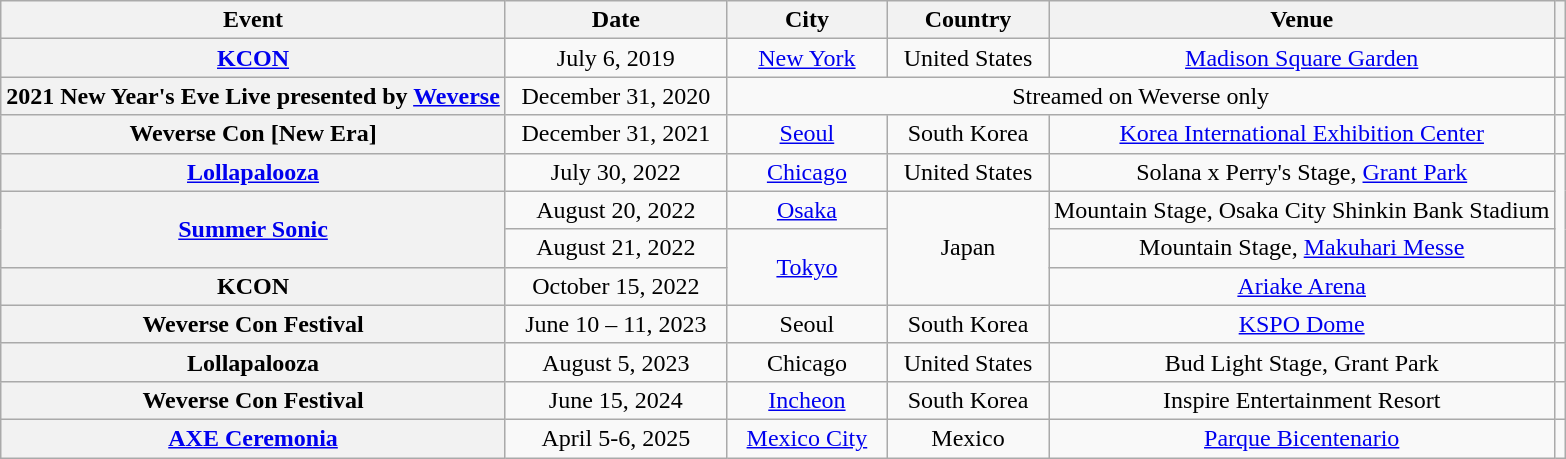<table class="wikitable plainrowheaders" style="text-align:center;">
<tr>
<th scope="col">Event</th>
<th scope="col" width="140">Date</th>
<th scope="col" width="100">City</th>
<th scope="col" width="100">Country</th>
<th scope="col">Venue</th>
<th scope="col" class="unsortable"></th>
</tr>
<tr>
<th scope="row"><a href='#'>KCON</a></th>
<td>July 6, 2019</td>
<td><a href='#'>New York</a></td>
<td>United States</td>
<td><a href='#'>Madison Square Garden</a></td>
<td></td>
</tr>
<tr>
<th scope="row">2021 New Year's Eve Live presented by <a href='#'>Weverse</a></th>
<td>December 31, 2020</td>
<td colspan="3">Streamed on Weverse only</td>
<td></td>
</tr>
<tr>
<th scope="row">Weverse Con [New Era]</th>
<td>December 31, 2021</td>
<td><a href='#'>Seoul</a></td>
<td>South Korea</td>
<td><a href='#'>Korea International Exhibition Center</a></td>
<td></td>
</tr>
<tr>
<th scope="row"><a href='#'>Lollapalooza</a></th>
<td>July 30, 2022</td>
<td><a href='#'>Chicago</a></td>
<td>United States</td>
<td>Solana x Perry's Stage, <a href='#'>Grant Park</a></td>
<td rowspan="3" style="text-align:center;"></td>
</tr>
<tr>
<th rowspan="2" scope="row"><a href='#'>Summer Sonic</a></th>
<td>August 20, 2022</td>
<td><a href='#'>Osaka</a></td>
<td rowspan="3">Japan</td>
<td>Mountain Stage, Osaka City Shinkin Bank Stadium</td>
</tr>
<tr>
<td>August 21, 2022</td>
<td rowspan="2"><a href='#'>Tokyo</a></td>
<td>Mountain Stage, <a href='#'>Makuhari Messe</a></td>
</tr>
<tr>
<th scope="row">KCON</th>
<td>October 15, 2022</td>
<td><a href='#'>Ariake Arena</a></td>
<td></td>
</tr>
<tr>
<th scope="row">Weverse Con Festival</th>
<td>June 10 – 11, 2023</td>
<td>Seoul</td>
<td>South Korea</td>
<td><a href='#'>KSPO Dome</a></td>
<td></td>
</tr>
<tr>
<th scope="row">Lollapalooza</th>
<td>August 5, 2023</td>
<td>Chicago</td>
<td>United States</td>
<td>Bud Light Stage, Grant Park</td>
<td style="text-align:center;"></td>
</tr>
<tr>
<th scope="row">Weverse Con Festival</th>
<td>June 15, 2024</td>
<td><a href='#'>Incheon</a></td>
<td>South Korea</td>
<td>Inspire Entertainment Resort</td>
<td></td>
</tr>
<tr>
<th scope="row"><a href='#'>AXE Ceremonia</a></th>
<td>April 5-6, 2025</td>
<td><a href='#'>Mexico City</a></td>
<td>Mexico</td>
<td><a href='#'>Parque Bicentenario</a></td>
<td></td>
</tr>
</table>
